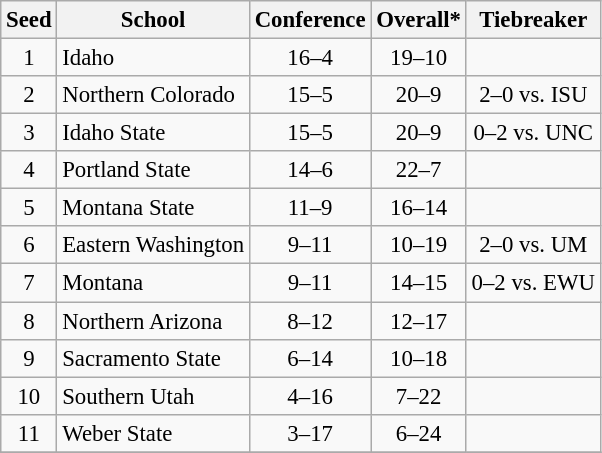<table class="wikitable" style="white-space:nowrap; font-size:95%;text-align:center">
<tr>
<th>Seed</th>
<th>School</th>
<th>Conference</th>
<th>Overall*</th>
<th>Tiebreaker</th>
</tr>
<tr>
<td>1</td>
<td align=left>Idaho</td>
<td>16–4</td>
<td>19–10</td>
<td></td>
</tr>
<tr>
<td>2</td>
<td align=left>Northern Colorado</td>
<td>15–5</td>
<td>20–9</td>
<td>2–0 vs. ISU</td>
</tr>
<tr>
<td>3</td>
<td align=left>Idaho State</td>
<td>15–5</td>
<td>20–9</td>
<td>0–2 vs. UNC</td>
</tr>
<tr>
<td>4</td>
<td align=left>Portland State</td>
<td>14–6</td>
<td>22–7</td>
<td></td>
</tr>
<tr>
<td>5</td>
<td align=left>Montana State</td>
<td>11–9</td>
<td>16–14</td>
<td></td>
</tr>
<tr>
<td>6</td>
<td align=left>Eastern Washington</td>
<td>9–11</td>
<td>10–19</td>
<td>2–0 vs. UM</td>
</tr>
<tr>
<td>7</td>
<td align=left>Montana</td>
<td>9–11</td>
<td>14–15</td>
<td>0–2 vs. EWU</td>
</tr>
<tr>
<td>8</td>
<td align=left>Northern Arizona</td>
<td>8–12</td>
<td>12–17</td>
<td></td>
</tr>
<tr>
<td>9</td>
<td align=left>Sacramento State</td>
<td>6–14</td>
<td>10–18</td>
<td></td>
</tr>
<tr>
<td>10</td>
<td align=left>Southern Utah</td>
<td>4–16</td>
<td>7–22</td>
<td></td>
</tr>
<tr>
<td>11</td>
<td align=left>Weber State</td>
<td>3–17</td>
<td>6–24</td>
<td></td>
</tr>
<tr>
</tr>
</table>
